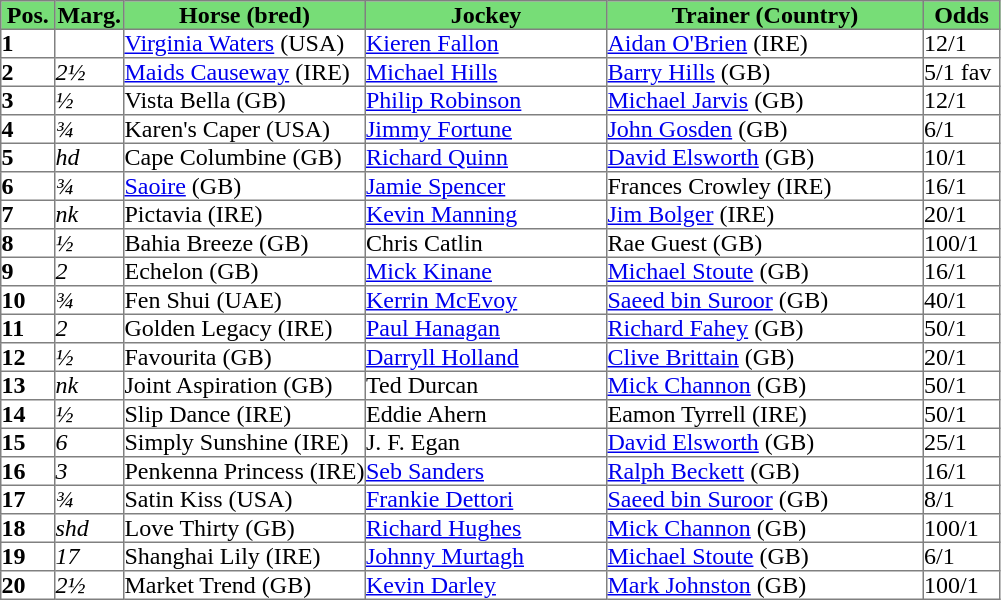<table class = "sortable" | border="1" cellpadding="0" style="border-collapse: collapse;">
<tr style="background:#7d7; text-align:center;">
<th style="width:35px;"><strong>Pos.</strong></th>
<th style="width:45px;"><strong>Marg.</strong></th>
<th style="width:160px;"><strong>Horse (bred)</strong></th>
<th style="width:160px;"><strong>Jockey</strong></th>
<th style="width:210px;"><strong>Trainer (Country)</strong></th>
<th style="width:50px;"><strong>Odds</strong></th>
</tr>
<tr>
<td><strong>1</strong></td>
<td></td>
<td><a href='#'>Virginia Waters</a> (USA)</td>
<td><a href='#'>Kieren Fallon</a></td>
<td><a href='#'>Aidan O'Brien</a> (IRE)</td>
<td>12/1</td>
</tr>
<tr>
<td><strong>2</strong></td>
<td><em>2½</em></td>
<td><a href='#'>Maids Causeway</a> (IRE)</td>
<td><a href='#'>Michael Hills</a></td>
<td><a href='#'>Barry Hills</a> (GB)</td>
<td>5/1 fav</td>
</tr>
<tr>
<td><strong>3</strong></td>
<td><em>½</em></td>
<td>Vista Bella (GB)</td>
<td><a href='#'>Philip Robinson</a></td>
<td><a href='#'>Michael Jarvis</a> (GB)</td>
<td>12/1</td>
</tr>
<tr>
<td><strong>4</strong></td>
<td><em>¾</em></td>
<td>Karen's Caper (USA)</td>
<td><a href='#'>Jimmy Fortune</a></td>
<td><a href='#'>John Gosden</a> (GB)</td>
<td>6/1</td>
</tr>
<tr>
<td><strong>5</strong></td>
<td><em>hd</em></td>
<td>Cape Columbine (GB)</td>
<td><a href='#'>Richard Quinn</a></td>
<td><a href='#'>David Elsworth</a> (GB)</td>
<td>10/1</td>
</tr>
<tr>
<td><strong>6</strong></td>
<td><em>¾</em></td>
<td><a href='#'>Saoire</a> (GB)</td>
<td><a href='#'>Jamie Spencer</a></td>
<td>Frances Crowley (IRE)</td>
<td>16/1</td>
</tr>
<tr>
<td><strong>7</strong></td>
<td><em>nk</em></td>
<td>Pictavia (IRE)</td>
<td><a href='#'>Kevin Manning</a></td>
<td><a href='#'>Jim Bolger</a> (IRE)</td>
<td>20/1</td>
</tr>
<tr>
<td><strong>8</strong></td>
<td><em>½</em></td>
<td>Bahia Breeze (GB)</td>
<td>Chris Catlin</td>
<td>Rae Guest (GB)</td>
<td>100/1</td>
</tr>
<tr>
<td><strong>9</strong></td>
<td><em>2</em></td>
<td>Echelon (GB)</td>
<td><a href='#'>Mick Kinane</a></td>
<td><a href='#'>Michael Stoute</a> (GB)</td>
<td>16/1</td>
</tr>
<tr>
<td><strong>10</strong></td>
<td><em>¾</em></td>
<td>Fen Shui (UAE)</td>
<td><a href='#'>Kerrin McEvoy</a></td>
<td><a href='#'>Saeed bin Suroor</a> (GB)</td>
<td>40/1</td>
</tr>
<tr>
<td><strong>11</strong></td>
<td><em>2</em></td>
<td>Golden Legacy (IRE)</td>
<td><a href='#'>Paul Hanagan</a></td>
<td><a href='#'>Richard Fahey</a> (GB)</td>
<td>50/1</td>
</tr>
<tr>
<td><strong>12</strong></td>
<td><em>½</em></td>
<td>Favourita (GB)</td>
<td><a href='#'>Darryll Holland</a></td>
<td><a href='#'>Clive Brittain</a> (GB)</td>
<td>20/1</td>
</tr>
<tr>
<td><strong>13</strong></td>
<td><em>nk</em></td>
<td>Joint Aspiration (GB)</td>
<td>Ted Durcan</td>
<td><a href='#'>Mick Channon</a> (GB)</td>
<td>50/1</td>
</tr>
<tr>
<td><strong>14</strong></td>
<td><em>½</em></td>
<td>Slip Dance (IRE)</td>
<td>Eddie Ahern</td>
<td>Eamon Tyrrell (IRE)</td>
<td>50/1</td>
</tr>
<tr>
<td><strong>15</strong></td>
<td><em>6</em></td>
<td>Simply Sunshine (IRE)</td>
<td>J. F. Egan</td>
<td><a href='#'>David Elsworth</a> (GB)</td>
<td>25/1</td>
</tr>
<tr>
<td><strong>16</strong></td>
<td><em>3</em></td>
<td>Penkenna Princess (IRE)</td>
<td><a href='#'>Seb Sanders</a></td>
<td><a href='#'>Ralph Beckett</a> (GB)</td>
<td>16/1</td>
</tr>
<tr>
<td><strong>17</strong></td>
<td><em>¾</em></td>
<td>Satin Kiss (USA)</td>
<td><a href='#'>Frankie Dettori</a></td>
<td><a href='#'>Saeed bin Suroor</a> (GB)</td>
<td>8/1</td>
</tr>
<tr>
<td><strong>18</strong></td>
<td><em>shd</em></td>
<td>Love Thirty (GB)</td>
<td><a href='#'>Richard Hughes</a></td>
<td><a href='#'>Mick Channon</a> (GB)</td>
<td>100/1</td>
</tr>
<tr>
<td><strong>19</strong></td>
<td><em>17</em></td>
<td>Shanghai Lily (IRE)</td>
<td><a href='#'>Johnny Murtagh</a></td>
<td><a href='#'>Michael Stoute</a> (GB)</td>
<td>6/1</td>
</tr>
<tr>
<td><strong>20</strong></td>
<td><em>2½</em></td>
<td>Market Trend (GB)</td>
<td><a href='#'>Kevin Darley</a></td>
<td><a href='#'>Mark Johnston</a> (GB)</td>
<td>100/1</td>
</tr>
</table>
